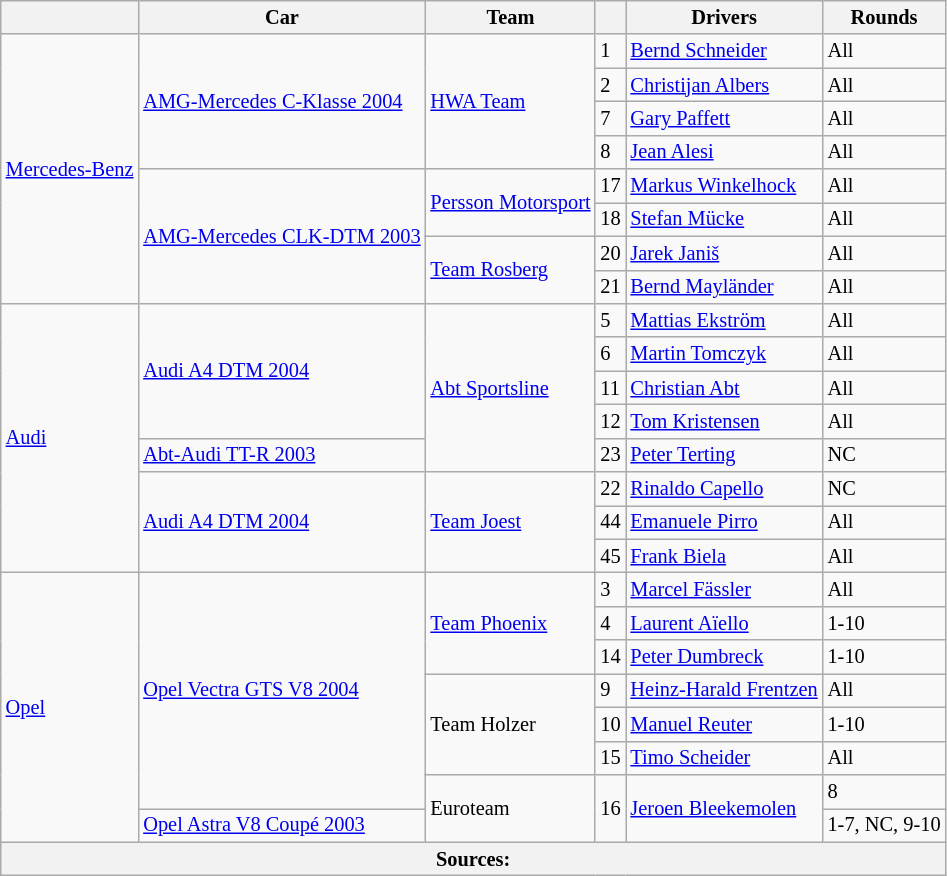<table class="wikitable sortable" style="font-size: 85%">
<tr>
<th></th>
<th>Car</th>
<th>Team</th>
<th></th>
<th>Drivers</th>
<th>Rounds</th>
</tr>
<tr>
<td rowspan="8"><a href='#'>Mercedes-Benz</a></td>
<td rowspan="4"><a href='#'>AMG-Mercedes C-Klasse 2004</a></td>
<td rowspan="4"><a href='#'>HWA Team</a></td>
<td>1</td>
<td> <a href='#'>Bernd Schneider</a></td>
<td>All</td>
</tr>
<tr>
<td>2</td>
<td> <a href='#'>Christijan Albers</a></td>
<td>All</td>
</tr>
<tr>
<td>7</td>
<td> <a href='#'>Gary Paffett</a></td>
<td>All</td>
</tr>
<tr>
<td>8</td>
<td> <a href='#'>Jean Alesi</a></td>
<td>All</td>
</tr>
<tr>
<td rowspan="4"><a href='#'>AMG-Mercedes CLK-DTM 2003</a></td>
<td rowspan="2"><a href='#'>Persson Motorsport</a></td>
<td>17</td>
<td> <a href='#'>Markus Winkelhock</a></td>
<td>All</td>
</tr>
<tr>
<td>18</td>
<td> <a href='#'>Stefan Mücke</a></td>
<td>All</td>
</tr>
<tr>
<td rowspan="2"><a href='#'>Team Rosberg</a></td>
<td>20</td>
<td> <a href='#'>Jarek Janiš</a></td>
<td>All</td>
</tr>
<tr>
<td>21</td>
<td> <a href='#'>Bernd Mayländer</a></td>
<td>All</td>
</tr>
<tr>
<td rowspan="8"><a href='#'>Audi</a></td>
<td rowspan="4"><a href='#'>Audi A4 DTM 2004</a></td>
<td rowspan="5"><a href='#'>Abt Sportsline</a></td>
<td>5</td>
<td> <a href='#'>Mattias Ekström</a></td>
<td>All</td>
</tr>
<tr>
<td>6</td>
<td> <a href='#'>Martin Tomczyk</a></td>
<td>All</td>
</tr>
<tr>
<td>11</td>
<td> <a href='#'>Christian Abt</a></td>
<td>All</td>
</tr>
<tr>
<td>12</td>
<td> <a href='#'>Tom Kristensen</a></td>
<td>All</td>
</tr>
<tr>
<td><a href='#'>Abt-Audi TT-R 2003</a></td>
<td>23</td>
<td> <a href='#'>Peter Terting</a></td>
<td>NC</td>
</tr>
<tr>
<td rowspan="3"><a href='#'>Audi A4 DTM 2004</a></td>
<td rowspan="3"><a href='#'>Team Joest</a></td>
<td>22</td>
<td> <a href='#'>Rinaldo Capello</a></td>
<td>NC</td>
</tr>
<tr>
<td>44</td>
<td> <a href='#'>Emanuele Pirro</a></td>
<td>All</td>
</tr>
<tr>
<td>45</td>
<td> <a href='#'>Frank Biela</a></td>
<td>All</td>
</tr>
<tr>
<td rowspan="8"><a href='#'>Opel</a></td>
<td rowspan="7"><a href='#'>Opel Vectra GTS V8 2004</a></td>
<td rowspan="3"><a href='#'>Team Phoenix</a></td>
<td>3</td>
<td> <a href='#'>Marcel Fässler</a></td>
<td>All</td>
</tr>
<tr>
<td>4</td>
<td> <a href='#'>Laurent Aïello</a></td>
<td>1-10</td>
</tr>
<tr>
<td>14</td>
<td> <a href='#'>Peter Dumbreck</a></td>
<td>1-10</td>
</tr>
<tr>
<td rowspan="3">Team Holzer</td>
<td>9</td>
<td> <a href='#'>Heinz-Harald Frentzen</a></td>
<td>All</td>
</tr>
<tr>
<td>10</td>
<td> <a href='#'>Manuel Reuter</a></td>
<td>1-10</td>
</tr>
<tr>
<td>15</td>
<td> <a href='#'>Timo Scheider</a></td>
<td>All</td>
</tr>
<tr>
<td rowspan="2">Euroteam</td>
<td rowspan="2">16</td>
<td rowspan="2"> <a href='#'>Jeroen Bleekemolen</a></td>
<td>8</td>
</tr>
<tr>
<td><a href='#'>Opel Astra V8 Coupé 2003</a></td>
<td>1-7, NC, 9-10</td>
</tr>
<tr>
<th colspan="6">Sources:</th>
</tr>
</table>
